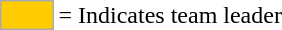<table>
<tr>
<td style="background:#fc0; border:1px solid #aaa; width:2em;"></td>
<td>= Indicates team leader</td>
</tr>
</table>
